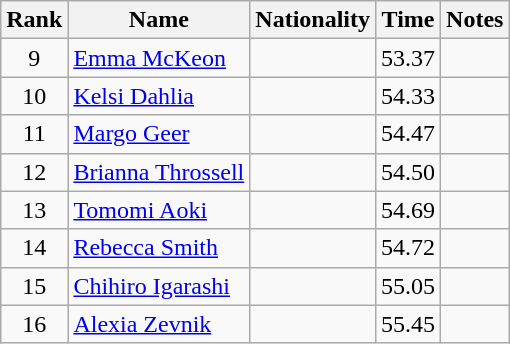<table class="wikitable sortable" style="text-align:center">
<tr>
<th>Rank</th>
<th>Name</th>
<th>Nationality</th>
<th>Time</th>
<th>Notes</th>
</tr>
<tr>
<td>9</td>
<td align=left><a href='#'>Emma McKeon</a></td>
<td align=left></td>
<td>53.37</td>
<td></td>
</tr>
<tr>
<td>10</td>
<td align=left><a href='#'>Kelsi Dahlia</a></td>
<td align=left></td>
<td>54.33</td>
<td></td>
</tr>
<tr>
<td>11</td>
<td align=left><a href='#'>Margo Geer</a></td>
<td align=left></td>
<td>54.47</td>
<td></td>
</tr>
<tr>
<td>12</td>
<td align=left><a href='#'>Brianna Throssell</a></td>
<td align=left></td>
<td>54.50</td>
<td></td>
</tr>
<tr>
<td>13</td>
<td align=left><a href='#'>Tomomi Aoki</a></td>
<td align=left></td>
<td>54.69</td>
<td></td>
</tr>
<tr>
<td>14</td>
<td align=left><a href='#'>Rebecca Smith</a></td>
<td align=left></td>
<td>54.72</td>
<td></td>
</tr>
<tr>
<td>15</td>
<td align=left><a href='#'>Chihiro Igarashi</a></td>
<td align=left></td>
<td>55.05</td>
<td></td>
</tr>
<tr>
<td>16</td>
<td align=left><a href='#'>Alexia Zevnik</a></td>
<td align=left></td>
<td>55.45</td>
<td></td>
</tr>
</table>
